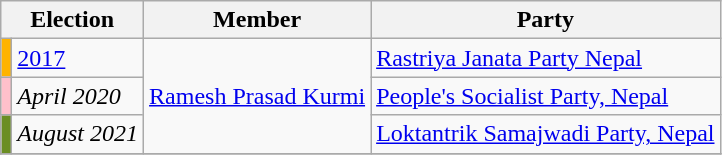<table class="wikitable">
<tr>
<th colspan="2">Election</th>
<th>Member</th>
<th>Party</th>
</tr>
<tr>
<td style="background-color:#ffb300"></td>
<td><a href='#'>2017</a></td>
<td rowspan="3"><a href='#'>Ramesh Prasad Kurmi</a></td>
<td><a href='#'>Rastriya Janata Party Nepal</a></td>
</tr>
<tr>
<td style="background-color:pink"></td>
<td><em>April 2020</em></td>
<td><a href='#'>People's Socialist Party, Nepal</a></td>
</tr>
<tr>
<td style="background-color:olivedrab"></td>
<td><em>August 2021</em></td>
<td><a href='#'>Loktantrik Samajwadi Party, Nepal</a></td>
</tr>
<tr>
</tr>
</table>
